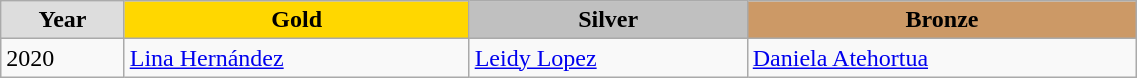<table class="wikitable" style="width: 60%; text-align:left;">
<tr>
<td style="background:#DDDDDD; font-weight:bold; text-align:center;">Year</td>
<td style="background:gold; font-weight:bold; text-align:center;">Gold</td>
<td style="background:silver; font-weight:bold; text-align:center;">Silver</td>
<td style="background:#cc9966; font-weight:bold; text-align:center;">Bronze</td>
</tr>
<tr>
<td>2020</td>
<td><a href='#'>Lina Hernández</a></td>
<td><a href='#'>Leidy Lopez</a></td>
<td><a href='#'>Daniela Atehortua</a></td>
</tr>
</table>
